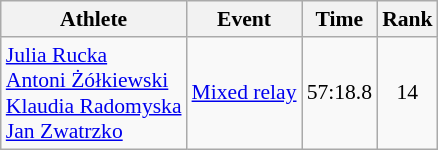<table class="wikitable" style="font-size:90%">
<tr>
<th>Athlete</th>
<th>Event</th>
<th>Time</th>
<th>Rank</th>
</tr>
<tr align=center>
<td align=left><a href='#'>Julia Rucka</a><br><a href='#'>Antoni Żółkiewski</a><br><a href='#'>Klaudia Radomyska</a><br><a href='#'>Jan Zwatrzko</a></td>
<td align=left><a href='#'>Mixed relay</a></td>
<td>57:18.8</td>
<td>14</td>
</tr>
</table>
